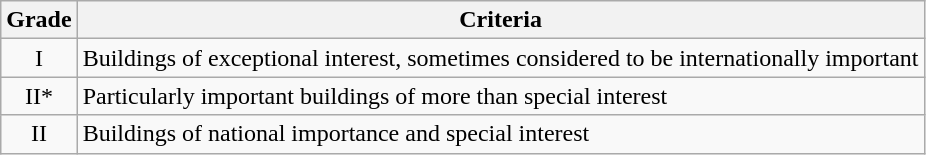<table class="wikitable">
<tr>
<th>Grade</th>
<th>Criteria</th>
</tr>
<tr>
<td align="center" >I</td>
<td>Buildings of exceptional interest, sometimes considered to be internationally important</td>
</tr>
<tr>
<td align="center" >II*</td>
<td>Particularly important buildings of more than special interest</td>
</tr>
<tr>
<td align="center" >II</td>
<td>Buildings of national importance and special interest</td>
</tr>
</table>
